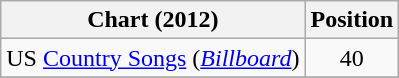<table class="wikitable sortable">
<tr>
<th scope="col">Chart (2012)</th>
<th scope="col">Position</th>
</tr>
<tr>
<td>US <a href='#'>Country Songs</a> (<em><a href='#'>Billboard</a></em>)</td>
<td align="center">40</td>
</tr>
<tr>
</tr>
</table>
